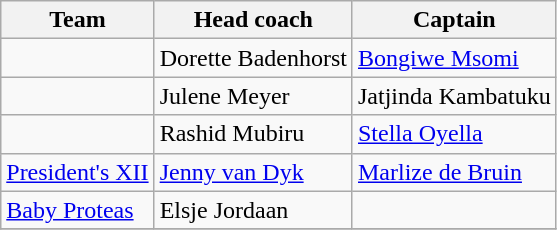<table class="wikitable collapsible">
<tr>
<th>Team</th>
<th>Head coach</th>
<th>Captain</th>
</tr>
<tr>
<td></td>
<td>Dorette Badenhorst</td>
<td><a href='#'>Bongiwe Msomi</a></td>
</tr>
<tr>
<td></td>
<td>Julene Meyer</td>
<td>Jatjinda Kambatuku</td>
</tr>
<tr>
<td></td>
<td>Rashid Mubiru</td>
<td><a href='#'>Stella Oyella</a></td>
</tr>
<tr>
<td> <a href='#'>President's XII</a></td>
<td><a href='#'>Jenny van Dyk</a></td>
<td><a href='#'>Marlize de Bruin</a></td>
</tr>
<tr>
<td> <a href='#'>Baby Proteas</a></td>
<td>Elsje Jordaan</td>
<td></td>
</tr>
<tr>
</tr>
</table>
